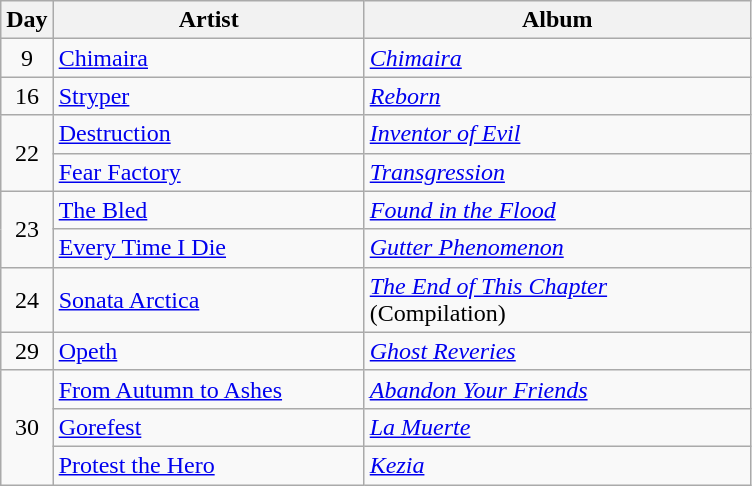<table class="wikitable">
<tr>
<th style="width:20px;">Day</th>
<th style="width:200px;">Artist</th>
<th style="width:250px;">Album</th>
</tr>
<tr>
<td style="text-align:center;">9</td>
<td><a href='#'>Chimaira</a></td>
<td><em><a href='#'>Chimaira</a></em></td>
</tr>
<tr>
<td style="text-align:center;">16</td>
<td><a href='#'>Stryper</a></td>
<td><em><a href='#'>Reborn</a></em></td>
</tr>
<tr>
<td style="text-align:center;" rowspan="2">22</td>
<td><a href='#'>Destruction</a></td>
<td><em><a href='#'>Inventor of Evil</a></em></td>
</tr>
<tr>
<td><a href='#'>Fear Factory</a></td>
<td><em><a href='#'>Transgression</a></em></td>
</tr>
<tr>
<td style="text-align:center;" rowspan="2">23</td>
<td><a href='#'>The Bled</a></td>
<td><em><a href='#'>Found in the Flood</a></em></td>
</tr>
<tr>
<td><a href='#'>Every Time I Die</a></td>
<td><em><a href='#'>Gutter Phenomenon</a></em></td>
</tr>
<tr>
<td style="text-align:center;">24</td>
<td><a href='#'>Sonata Arctica</a></td>
<td><em><a href='#'>The End of This Chapter</a></em> (Compilation)</td>
</tr>
<tr>
<td style="text-align:center;">29</td>
<td><a href='#'>Opeth</a></td>
<td><em><a href='#'>Ghost Reveries</a></em></td>
</tr>
<tr>
<td style="text-align:center;" rowspan="3">30</td>
<td><a href='#'>From Autumn to Ashes</a></td>
<td><em><a href='#'>Abandon Your Friends</a></em></td>
</tr>
<tr>
<td><a href='#'>Gorefest</a></td>
<td><em><a href='#'>La Muerte</a></em></td>
</tr>
<tr>
<td><a href='#'>Protest the Hero</a></td>
<td><em><a href='#'>Kezia</a></em></td>
</tr>
</table>
